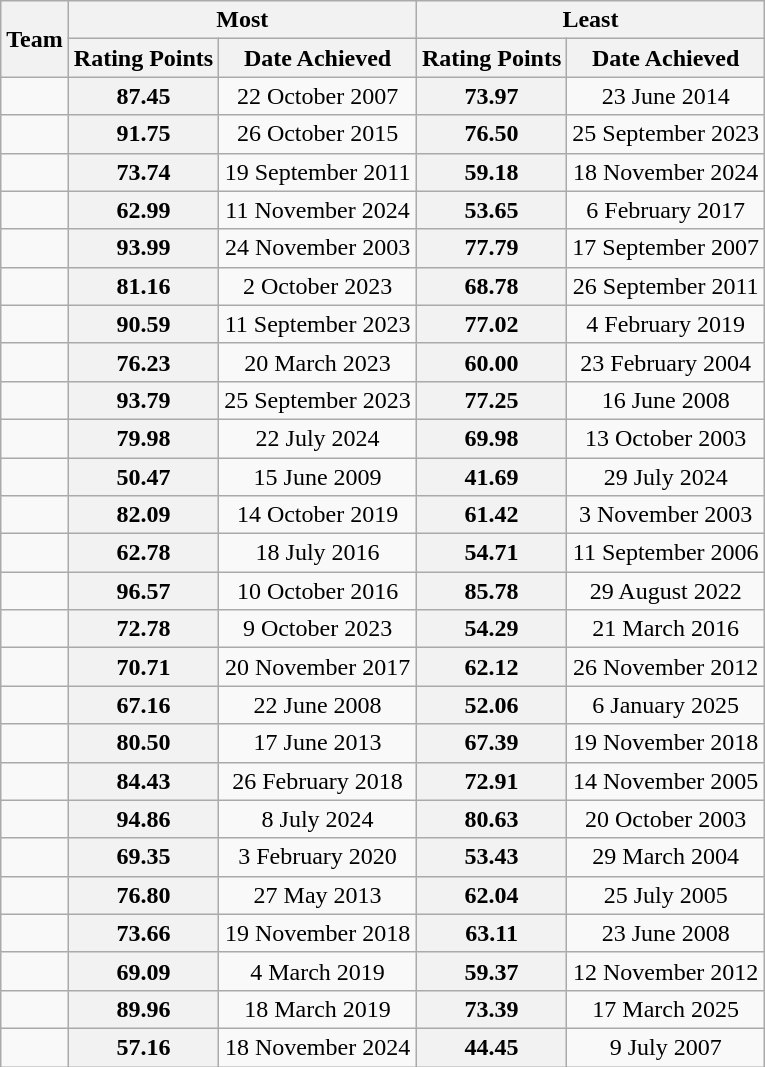<table class="wikitable sortable" style=text-align:center>
<tr>
<th rowspan=2>Team</th>
<th colspan=2>Most</th>
<th colspan=2>Least</th>
</tr>
<tr>
<th>Rating Points</th>
<th>Date Achieved</th>
<th>Rating Points</th>
<th>Date Achieved</th>
</tr>
<tr>
<td align=left></td>
<th>87.45</th>
<td>22 October 2007</td>
<th>73.97</th>
<td>23 June 2014</td>
</tr>
<tr>
<td align=left></td>
<th>91.75</th>
<td>26 October 2015</td>
<th>76.50</th>
<td>25 September 2023</td>
</tr>
<tr>
<td align=left></td>
<th>73.74</th>
<td>19 September 2011</td>
<th>59.18</th>
<td>18 November 2024</td>
</tr>
<tr>
<td align=left></td>
<th>62.99</th>
<td>11 November 2024</td>
<th>53.65</th>
<td>6 February 2017</td>
</tr>
<tr>
<td align=left></td>
<th>93.99</th>
<td>24 November 2003</td>
<th>77.79</th>
<td>17 September 2007</td>
</tr>
<tr>
<td align=left></td>
<th>81.16</th>
<td>2 October 2023</td>
<th>68.78</th>
<td>26 September 2011</td>
</tr>
<tr>
<td align=left></td>
<th>90.59</th>
<td>11 September 2023</td>
<th>77.02</th>
<td>4 February 2019</td>
</tr>
<tr>
<td align=left></td>
<th>76.23</th>
<td>20 March 2023</td>
<th>60.00</th>
<td>23 February 2004</td>
</tr>
<tr>
<td align=left></td>
<th>93.79</th>
<td>25 September 2023</td>
<th>77.25</th>
<td>16 June 2008</td>
</tr>
<tr>
<td align=left></td>
<th>79.98</th>
<td>22 July 2024</td>
<th>69.98</th>
<td>13 October 2003</td>
</tr>
<tr>
<td align=left></td>
<th>50.47</th>
<td>15 June 2009</td>
<th>41.69</th>
<td>29 July 2024</td>
</tr>
<tr>
<td align=left></td>
<th>82.09</th>
<td>14 October 2019</td>
<th>61.42</th>
<td>3 November 2003</td>
</tr>
<tr>
<td align=left></td>
<th>62.78</th>
<td>18 July 2016</td>
<th>54.71</th>
<td>11 September 2006</td>
</tr>
<tr>
<td align=left></td>
<th>96.57</th>
<td>10 October 2016</td>
<th>85.78</th>
<td>29 August 2022</td>
</tr>
<tr>
<td align=left></td>
<th>72.78</th>
<td>9 October 2023</td>
<th>54.29</th>
<td>21 March 2016</td>
</tr>
<tr>
<td align=left></td>
<th>70.71</th>
<td>20 November 2017</td>
<th>62.12</th>
<td>26 November 2012</td>
</tr>
<tr>
<td align=left></td>
<th>67.16</th>
<td>22 June 2008</td>
<th>52.06</th>
<td>6 January 2025</td>
</tr>
<tr>
<td align=left></td>
<th>80.50</th>
<td>17 June 2013</td>
<th>67.39</th>
<td>19 November 2018</td>
</tr>
<tr>
<td align=left></td>
<th>84.43</th>
<td>26 February 2018</td>
<th>72.91</th>
<td>14 November 2005</td>
</tr>
<tr>
<td align=left></td>
<th>94.86</th>
<td>8 July 2024</td>
<th>80.63</th>
<td>20 October 2003</td>
</tr>
<tr>
<td align=left></td>
<th>69.35</th>
<td>3 February 2020</td>
<th>53.43</th>
<td>29 March 2004</td>
</tr>
<tr>
<td align=left></td>
<th>76.80</th>
<td>27 May 2013</td>
<th>62.04</th>
<td align=center>25 July 2005</td>
</tr>
<tr>
<td align=left></td>
<th>73.66</th>
<td>19 November 2018</td>
<th>63.11</th>
<td>23 June 2008</td>
</tr>
<tr>
<td align=left></td>
<th>69.09</th>
<td>4 March 2019</td>
<th>59.37</th>
<td>12 November 2012</td>
</tr>
<tr>
<td align=left></td>
<th>89.96</th>
<td>18 March 2019</td>
<th>73.39</th>
<td>17 March 2025</td>
</tr>
<tr>
<td align=left></td>
<th>57.16</th>
<td>18 November 2024</td>
<th>44.45</th>
<td>9 July 2007</td>
</tr>
</table>
